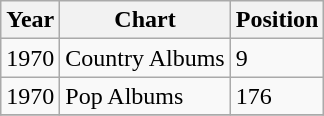<table class="wikitable">
<tr>
<th align="left">Year</th>
<th align="left">Chart</th>
<th align="left">Position</th>
</tr>
<tr>
<td align="left">1970</td>
<td align="left">Country Albums</td>
<td align="left">9</td>
</tr>
<tr>
<td align="left">1970</td>
<td align="left">Pop Albums</td>
<td align="left">176</td>
</tr>
<tr>
</tr>
</table>
